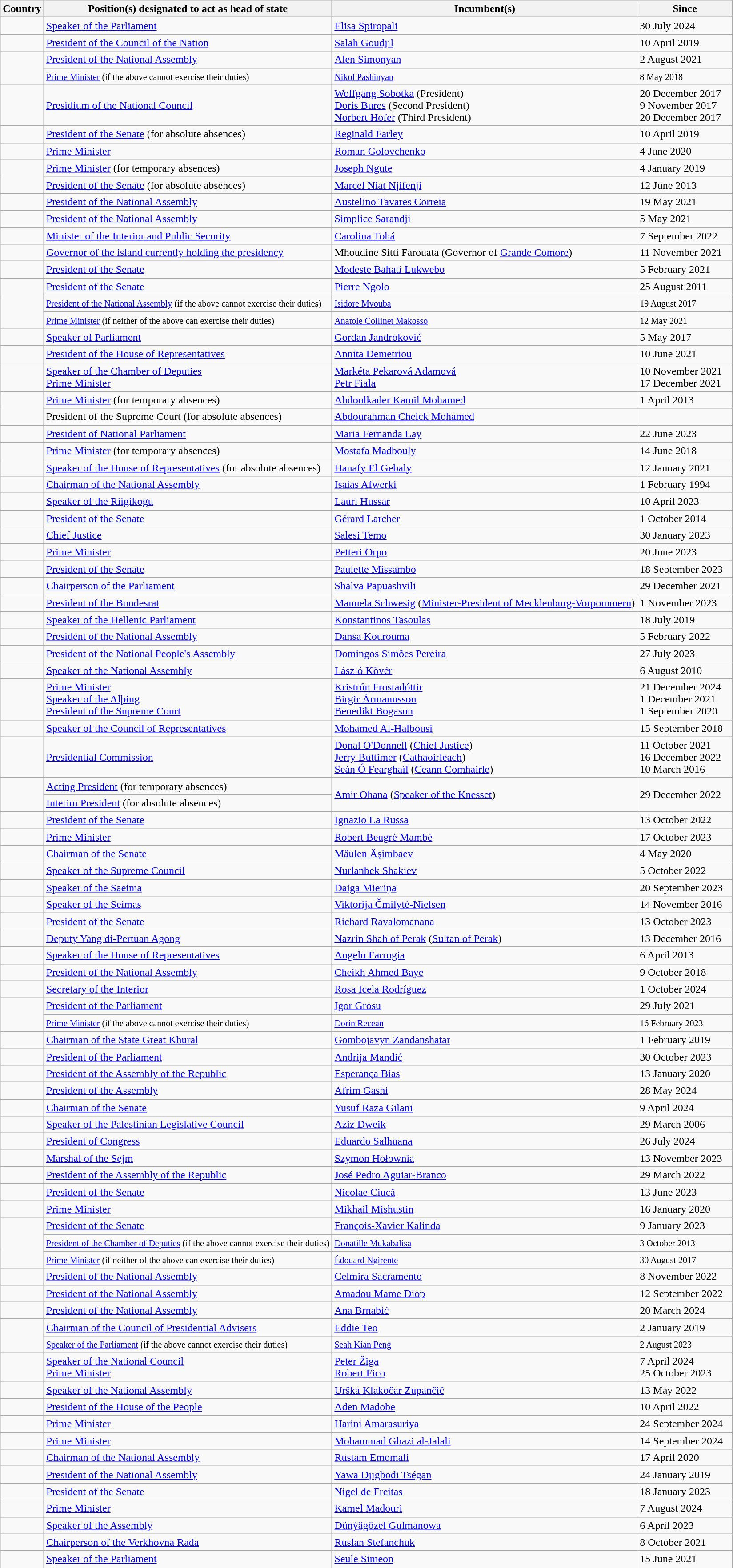<table class="wikitable sortable">
<tr>
<th>Country</th>
<th>Position(s) designated to act as head of state</th>
<th>Incumbent(s)</th>
<th width="135">Since</th>
</tr>
<tr>
<td></td>
<td><a href='#'>Speaker of the Parliament</a></td>
<td><a href='#'>Elisa Spiropali</a></td>
<td>30 July 2024</td>
</tr>
<tr>
<td></td>
<td><a href='#'>President of the Council of the Nation</a></td>
<td><a href='#'>Salah Goudjil</a></td>
<td>10 April 2019</td>
</tr>
<tr>
<td rowspan="2"></td>
<td><a href='#'>President of the National Assembly</a></td>
<td><a href='#'>Alen Simonyan</a></td>
<td>2 August 2021</td>
</tr>
<tr>
<td><a href='#'><small>Prime Minister</small></a><small> (if the above cannot exercise their duties)</small></td>
<td><a href='#'><small>Nikol Pashinyan</small></a></td>
<td><small>8 May 2018</small></td>
</tr>
<tr>
<td></td>
<td><a href='#'>Presidium of the National Council</a></td>
<td><a href='#'>Wolfgang Sobotka</a> (President)<br> <a href='#'>Doris Bures</a> (Second President)<br> <a href='#'>Norbert Hofer</a> (Third President)</td>
<td>20 December 2017<br> 9 November 2017<br> 20 December 2017</td>
</tr>
<tr>
<td></td>
<td><a href='#'>President of the Senate</a> (for absolute absences)</td>
<td><a href='#'>Reginald Farley</a></td>
<td>10 April 2019</td>
</tr>
<tr>
<td></td>
<td><a href='#'>Prime Minister</a></td>
<td><a href='#'>Roman Golovchenko</a></td>
<td>4 June 2020</td>
</tr>
<tr>
<td rowspan="2"></td>
<td><a href='#'>Prime Minister</a> (for temporary absences)</td>
<td><a href='#'>Joseph Ngute</a></td>
<td>4 January 2019</td>
</tr>
<tr>
<td><a href='#'>President of the Senate</a> (for absolute absences)</td>
<td><a href='#'>Marcel Niat Njifenji</a></td>
<td>12 June 2013</td>
</tr>
<tr>
<td></td>
<td><a href='#'>President of the National Assembly</a></td>
<td><a href='#'>Austelino Tavares Correia</a></td>
<td>19 May 2021</td>
</tr>
<tr>
<td></td>
<td><a href='#'>President of the National Assembly</a></td>
<td><a href='#'>Simplice Sarandji</a></td>
<td>5 May 2021</td>
</tr>
<tr>
<td></td>
<td><a href='#'>Minister of the Interior and Public Security</a></td>
<td><a href='#'>Carolina Tohá</a></td>
<td>7 September 2022</td>
</tr>
<tr>
<td></td>
<td><a href='#'>Governor of the island currently holding the presidency</a></td>
<td>Mhoudine Sitti Farouata (Governor of <a href='#'>Grande Comore</a>)</td>
<td>11 November 2021</td>
</tr>
<tr>
<td></td>
<td><a href='#'>President of the Senate</a></td>
<td><a href='#'>Modeste Bahati Lukwebo</a></td>
<td>5 February 2021</td>
</tr>
<tr>
<td rowspan="3"></td>
<td><a href='#'>President of the Senate</a></td>
<td><a href='#'>Pierre Ngolo</a></td>
<td>25 August 2011</td>
</tr>
<tr>
<td><small><a href='#'>President of the National Assembly</a> (if the above cannot exercise their duties)</small></td>
<td><small><a href='#'>Isidore Mvouba</a></small></td>
<td><small>19 August 2017</small></td>
</tr>
<tr>
<td><small><a href='#'>Prime Minister</a> (if neither of the above can exercise their duties)</small></td>
<td><small><a href='#'>Anatole Collinet Makosso</a></small></td>
<td><small>12 May 2021</small></td>
</tr>
<tr>
<td></td>
<td><a href='#'>Speaker of Parliament</a></td>
<td><a href='#'>Gordan Jandroković</a></td>
<td>5 May 2017</td>
</tr>
<tr>
<td></td>
<td><a href='#'>President of the House of Representatives</a></td>
<td><a href='#'>Annita Demetriou</a></td>
<td>10 June 2021</td>
</tr>
<tr>
<td></td>
<td><a href='#'>Speaker of the Chamber of Deputies</a><br> <a href='#'>Prime Minister</a></td>
<td><a href='#'>Markéta Pekarová Adamová</a><br> <a href='#'>Petr Fiala</a></td>
<td>10 November 2021<br> 17 December 2021</td>
</tr>
<tr>
<td rowspan="2"></td>
<td><a href='#'>Prime Minister</a> (for temporary absences)</td>
<td><a href='#'>Abdoulkader Kamil Mohamed</a></td>
<td>1 April 2013</td>
</tr>
<tr>
<td>President of the Supreme Court (for absolute absences)</td>
<td><a href='#'>Abdourahman Cheick Mohamed</a></td>
<td></td>
</tr>
<tr>
<td></td>
<td><a href='#'>President of National Parliament</a></td>
<td><a href='#'>Maria Fernanda Lay</a></td>
<td>22 June 2023</td>
</tr>
<tr>
<td rowspan="2"></td>
<td><a href='#'>Prime Minister</a> (for temporary absences)</td>
<td><a href='#'>Mostafa Madbouly</a></td>
<td>14 June 2018</td>
</tr>
<tr>
<td><a href='#'>Speaker of the House of Representatives</a> (for absolute absences)</td>
<td><a href='#'>Hanafy El Gebaly</a></td>
<td>12 January 2021</td>
</tr>
<tr>
<td></td>
<td><a href='#'>Chairman of the National Assembly</a></td>
<td><a href='#'>Isaias Afwerki</a></td>
<td>1 February 1994</td>
</tr>
<tr>
<td></td>
<td><a href='#'>Speaker of the Riigikogu</a></td>
<td><a href='#'>Lauri Hussar</a></td>
<td>10 April 2023</td>
</tr>
<tr>
<td></td>
<td><a href='#'>President of the Senate</a></td>
<td><a href='#'>Gérard Larcher</a></td>
<td>1 October 2014</td>
</tr>
<tr>
<td></td>
<td><a href='#'>Chief Justice</a></td>
<td><a href='#'>Salesi Temo</a> </td>
<td>30 January 2023</td>
</tr>
<tr>
<td></td>
<td><a href='#'>Prime Minister</a></td>
<td><a href='#'>Petteri Orpo</a></td>
<td>20 June 2023</td>
</tr>
<tr>
<td></td>
<td><a href='#'>President of the Senate</a></td>
<td><a href='#'>Paulette Missambo</a></td>
<td>18 September 2023</td>
</tr>
<tr>
<td></td>
<td><a href='#'>Chairperson of the Parliament</a></td>
<td><a href='#'>Shalva Papuashvili</a></td>
<td>29 December 2021</td>
</tr>
<tr>
<td></td>
<td><a href='#'>President of the Bundesrat</a></td>
<td><a href='#'>Manuela Schwesig</a> (<a href='#'>Minister-President of Mecklenburg-Vorpommern</a>)</td>
<td>1 November 2023</td>
</tr>
<tr>
<td></td>
<td><a href='#'>Speaker of the Hellenic Parliament</a></td>
<td><a href='#'>Konstantinos Tasoulas</a></td>
<td>18 July 2019</td>
</tr>
<tr>
<td></td>
<td><a href='#'>President of the National Assembly</a></td>
<td><a href='#'>Dansa Kourouma</a></td>
<td>5 February 2022</td>
</tr>
<tr>
<td></td>
<td><a href='#'>President of the National People's Assembly</a></td>
<td><a href='#'>Domingos Simões Pereira</a></td>
<td>27 July 2023</td>
</tr>
<tr>
<td></td>
<td><a href='#'>Speaker of the National Assembly</a></td>
<td><a href='#'>László Kövér</a></td>
<td>6 August 2010</td>
</tr>
<tr>
<td></td>
<td><a href='#'>Prime Minister</a><br><a href='#'>Speaker of the Alþing</a><br><a href='#'>President of the Supreme Court</a></td>
<td><a href='#'>Kristrún Frostadóttir</a><br><a href='#'>Birgir Ármannsson</a><br><a href='#'>Benedikt Bogason</a></td>
<td>21 December 2024 <br> 1 December 2021 <br> 1 September 2020</td>
</tr>
<tr>
<td></td>
<td><a href='#'>Speaker of the Council of Representatives</a></td>
<td><a href='#'>Mohamed Al-Halbousi</a></td>
<td>15 September 2018</td>
</tr>
<tr>
<td></td>
<td><a href='#'>Presidential Commission</a></td>
<td><a href='#'>Donal O'Donnell</a> (<a href='#'>Chief Justice</a>)<br> <a href='#'>Jerry Buttimer</a> (<a href='#'>Cathaoirleach</a>)<br> <a href='#'>Seán Ó Fearghaíl</a> (<a href='#'>Ceann Comhairle</a>)</td>
<td>11 October 2021<br> 16 December 2022<br> 10 March 2016</td>
</tr>
<tr>
<td rowspan="2"></td>
<td><a href='#'>Acting President</a> (for temporary absences)</td>
<td rowspan="2"><a href='#'>Amir Ohana</a> (<a href='#'>Speaker of the Knesset</a>)</td>
<td rowspan="2">29 December 2022</td>
</tr>
<tr>
<td><a href='#'>Interim President</a> (for absolute absences)</td>
</tr>
<tr>
<td></td>
<td><a href='#'>President of the Senate</a></td>
<td><a href='#'>Ignazio La Russa</a></td>
<td>13 October 2022</td>
</tr>
<tr>
<td></td>
<td><a href='#'>Prime Minister</a></td>
<td><a href='#'>Robert Beugré Mambé</a></td>
<td>17 October 2023</td>
</tr>
<tr>
<td></td>
<td><a href='#'>Chairman of the Senate</a></td>
<td><a href='#'>Mäulen Äşimbaev</a></td>
<td>4 May 2020</td>
</tr>
<tr>
<td></td>
<td><a href='#'>Speaker of the Supreme Council</a></td>
<td><a href='#'>Nurlanbek Shakiev</a></td>
<td>5 October 2022</td>
</tr>
<tr>
<td></td>
<td><a href='#'>Speaker of the Saeima</a></td>
<td><a href='#'>Daiga Mieriņa</a></td>
<td>20 September 2023</td>
</tr>
<tr>
<td></td>
<td><a href='#'>Speaker of the Seimas</a></td>
<td><a href='#'>Viktorija Čmilytė-Nielsen</a></td>
<td>14 November 2016</td>
</tr>
<tr>
<td></td>
<td><a href='#'>President of the Senate</a></td>
<td><a href='#'>Richard Ravalomanana</a></td>
<td>13 October 2023</td>
</tr>
<tr>
<td><br></td>
<td><a href='#'>Deputy Yang di-Pertuan Agong</a></td>
<td><a href='#'>Nazrin Shah of Perak</a> (<a href='#'>Sultan of Perak</a>)</td>
<td>13 December 2016</td>
</tr>
<tr>
<td></td>
<td><a href='#'>Speaker of the House of Representatives</a></td>
<td><a href='#'>Angelo Farrugia</a></td>
<td>6 April 2013</td>
</tr>
<tr>
<td></td>
<td><a href='#'>President of the National Assembly</a></td>
<td><a href='#'>Cheikh Ahmed Baye</a></td>
<td>9 October 2018</td>
</tr>
<tr>
<td></td>
<td><a href='#'>Secretary of the Interior</a></td>
<td><a href='#'>Rosa Icela Rodríguez</a></td>
<td>1 October 2024</td>
</tr>
<tr>
<td rowspan="2"></td>
<td><a href='#'>President of the Parliament</a></td>
<td><a href='#'>Igor Grosu</a></td>
<td>29 July 2021</td>
</tr>
<tr>
<td><small><a href='#'>Prime Minister</a> (if the above cannot exercise their duties)</small></td>
<td><small><a href='#'>Dorin Recean</a></small></td>
<td><small>16 February 2023</small></td>
</tr>
<tr>
<td></td>
<td><a href='#'>Chairman of the State Great Khural</a></td>
<td><a href='#'>Gombojavyn Zandanshatar</a></td>
<td>1 February 2019</td>
</tr>
<tr>
<td></td>
<td><a href='#'>President of the Parliament</a></td>
<td><a href='#'>Andrija Mandić</a></td>
<td>30 October 2023</td>
</tr>
<tr>
<td></td>
<td><a href='#'>President of the Assembly of the Republic</a></td>
<td><a href='#'>Esperança Bias</a></td>
<td>13 January 2020</td>
</tr>
<tr>
<td></td>
<td><a href='#'>President of the Assembly</a></td>
<td><a href='#'>Afrim Gashi</a></td>
<td>28 May 2024</td>
</tr>
<tr>
<td></td>
<td><a href='#'>Chairman of the Senate</a></td>
<td><a href='#'>Yusuf Raza Gilani</a></td>
<td>9 April 2024</td>
</tr>
<tr>
<td></td>
<td><a href='#'>Speaker of the Palestinian Legislative Council</a></td>
<td><a href='#'>Aziz Dweik</a></td>
<td>29 March 2006</td>
</tr>
<tr>
<td></td>
<td><a href='#'>President of Congress</a></td>
<td><a href='#'>Eduardo Salhuana</a></td>
<td>26 July 2024</td>
</tr>
<tr>
<td></td>
<td><a href='#'>Marshal of the Sejm</a></td>
<td><a href='#'>Szymon Hołownia</a></td>
<td>13 November 2023</td>
</tr>
<tr>
<td></td>
<td><a href='#'>President of the Assembly of the Republic</a></td>
<td><a href='#'>José Pedro Aguiar-Branco</a></td>
<td>29 March 2022</td>
</tr>
<tr>
<td></td>
<td><a href='#'>President of the Senate</a></td>
<td><a href='#'>Nicolae Ciucă</a></td>
<td>13 June 2023</td>
</tr>
<tr>
<td></td>
<td><a href='#'>Prime Minister</a></td>
<td><a href='#'>Mikhail Mishustin</a></td>
<td>16 January 2020</td>
</tr>
<tr>
<td rowspan="3"></td>
<td><a href='#'>President of the Senate</a></td>
<td><a href='#'>François-Xavier Kalinda</a></td>
<td>9 January 2023</td>
</tr>
<tr>
<td><small><a href='#'>President of the Chamber of Deputies</a> (if the above cannot exercise their duties)</small></td>
<td><small><a href='#'>Donatille Mukabalisa</a></small></td>
<td><small>3 October 2013</small></td>
</tr>
<tr>
<td><small><a href='#'>Prime Minister</a> (if neither of the above can exercise their duties)</small></td>
<td><small><a href='#'>Édouard Ngirente</a></small></td>
<td><small>30 August 2017</small></td>
</tr>
<tr>
<td></td>
<td><a href='#'>President of the National Assembly</a></td>
<td><a href='#'>Celmira Sacramento</a></td>
<td>8 November 2022</td>
</tr>
<tr>
<td></td>
<td><a href='#'>President of the National Assembly</a></td>
<td><a href='#'>Amadou Mame Diop</a></td>
<td>12 September 2022</td>
</tr>
<tr>
<td></td>
<td><a href='#'>President of the National Assembly</a></td>
<td><a href='#'>Ana Brnabić</a></td>
<td>20 March 2024</td>
</tr>
<tr>
<td rowspan="2"></td>
<td><a href='#'>Chairman of the Council of Presidential Advisers</a></td>
<td><a href='#'>Eddie Teo</a></td>
<td>2 January 2019</td>
</tr>
<tr>
<td><small><a href='#'>Speaker of the Parliament</a> (if the above cannot exercise their duties)</small></td>
<td><small><a href='#'>Seah Kian Peng</a></small></td>
<td><small>2 August 2023</small></td>
</tr>
<tr>
<td></td>
<td><a href='#'>Speaker of the National Council</a><br> <a href='#'>Prime Minister</a></td>
<td><a href='#'>Peter Žiga</a> <br> <a href='#'>Robert Fico</a></td>
<td>7 April 2024<br> 25 October 2023</td>
</tr>
<tr>
<td></td>
<td><a href='#'>Speaker of the National Assembly</a></td>
<td><a href='#'>Urška Klakočar Zupančič</a></td>
<td>13 May 2022</td>
</tr>
<tr>
<td></td>
<td><a href='#'>President of the House of the People</a></td>
<td><a href='#'>Aden Madobe</a></td>
<td>10 April 2022</td>
</tr>
<tr>
<td></td>
<td><a href='#'>Prime Minister</a></td>
<td><a href='#'>Harini Amarasuriya</a></td>
<td>24 September 2024</td>
</tr>
<tr>
<td></td>
<td><a href='#'>Prime Minister</a></td>
<td><a href='#'>Mohammad Ghazi al-Jalali</a></td>
<td>14 September 2024</td>
</tr>
<tr>
<td></td>
<td><a href='#'>Chairman of the National Assembly</a></td>
<td><a href='#'>Rustam Emomali</a></td>
<td>17 April 2020</td>
</tr>
<tr>
<td></td>
<td><a href='#'>President of the National Assembly</a></td>
<td><a href='#'>Yawa Djigbodi Tségan</a></td>
<td>24 January 2019</td>
</tr>
<tr>
<td></td>
<td><a href='#'>President of the Senate</a></td>
<td><a href='#'>Nigel de Freitas</a></td>
<td>18 January 2023</td>
</tr>
<tr>
<td></td>
<td><a href='#'>Prime Minister</a></td>
<td><a href='#'>Kamel Madouri</a></td>
<td>7 August 2024</td>
</tr>
<tr>
<td></td>
<td><a href='#'>Speaker of the Assembly</a></td>
<td><a href='#'>Dünýägözel Gulmanowa</a></td>
<td>6 April 2023</td>
</tr>
<tr>
<td></td>
<td><a href='#'>Chairperson of the Verkhovna Rada</a></td>
<td><a href='#'>Ruslan Stefanchuk</a></td>
<td>8 October 2021</td>
</tr>
<tr>
<td></td>
<td><a href='#'>Speaker of the Parliament</a></td>
<td><a href='#'>Seule Simeon</a></td>
<td>15 June 2021</td>
</tr>
</table>
